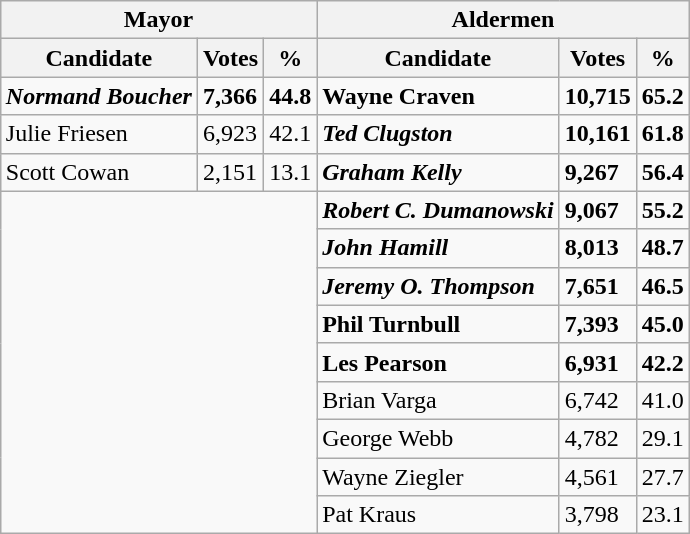<table class="wikitable collapsible collapsed" align="right">
<tr>
<th colspan=3>Mayor</th>
<th colspan=3>Aldermen</th>
</tr>
<tr>
<th>Candidate</th>
<th>Votes</th>
<th>%</th>
<th>Candidate</th>
<th>Votes</th>
<th>%</th>
</tr>
<tr>
<td><strong><em>Normand Boucher</em></strong></td>
<td><strong>7,366</strong></td>
<td><strong>44.8</strong></td>
<td><strong>Wayne Craven</strong></td>
<td><strong>10,715</strong></td>
<td><strong>65.2</strong></td>
</tr>
<tr>
<td>Julie Friesen</td>
<td>6,923</td>
<td>42.1</td>
<td><strong><em>Ted Clugston</em></strong></td>
<td><strong>10,161</strong></td>
<td><strong>61.8</strong></td>
</tr>
<tr>
<td>Scott Cowan</td>
<td>2,151</td>
<td>13.1</td>
<td><strong><em>Graham Kelly</em></strong></td>
<td><strong>9,267</strong></td>
<td><strong>56.4</strong></td>
</tr>
<tr>
<td rowspan=9 colspan=3></td>
<td><strong><em>Robert C. Dumanowski</em></strong></td>
<td><strong>9,067</strong></td>
<td><strong>55.2</strong></td>
</tr>
<tr>
<td><strong><em>John Hamill</em></strong></td>
<td><strong>8,013</strong></td>
<td><strong>48.7</strong></td>
</tr>
<tr>
<td><strong><em>Jeremy O. Thompson</em></strong></td>
<td><strong>7,651</strong></td>
<td><strong>46.5</strong></td>
</tr>
<tr>
<td><strong>Phil Turnbull</strong></td>
<td><strong>7,393</strong></td>
<td><strong>45.0</strong></td>
</tr>
<tr>
<td><strong>Les Pearson</strong></td>
<td><strong>6,931</strong></td>
<td><strong>42.2</strong></td>
</tr>
<tr>
<td>Brian Varga</td>
<td>6,742</td>
<td>41.0</td>
</tr>
<tr>
<td>George Webb</td>
<td>4,782</td>
<td>29.1</td>
</tr>
<tr>
<td>Wayne Ziegler</td>
<td>4,561</td>
<td>27.7</td>
</tr>
<tr>
<td>Pat Kraus</td>
<td>3,798</td>
<td>23.1</td>
</tr>
</table>
